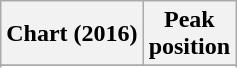<table class="wikitable sortable plainrowheaders" style="text-align:center">
<tr>
<th scope="col">Chart (2016)</th>
<th scope="col">Peak<br>position</th>
</tr>
<tr>
</tr>
<tr>
</tr>
<tr>
</tr>
<tr>
</tr>
<tr>
</tr>
</table>
